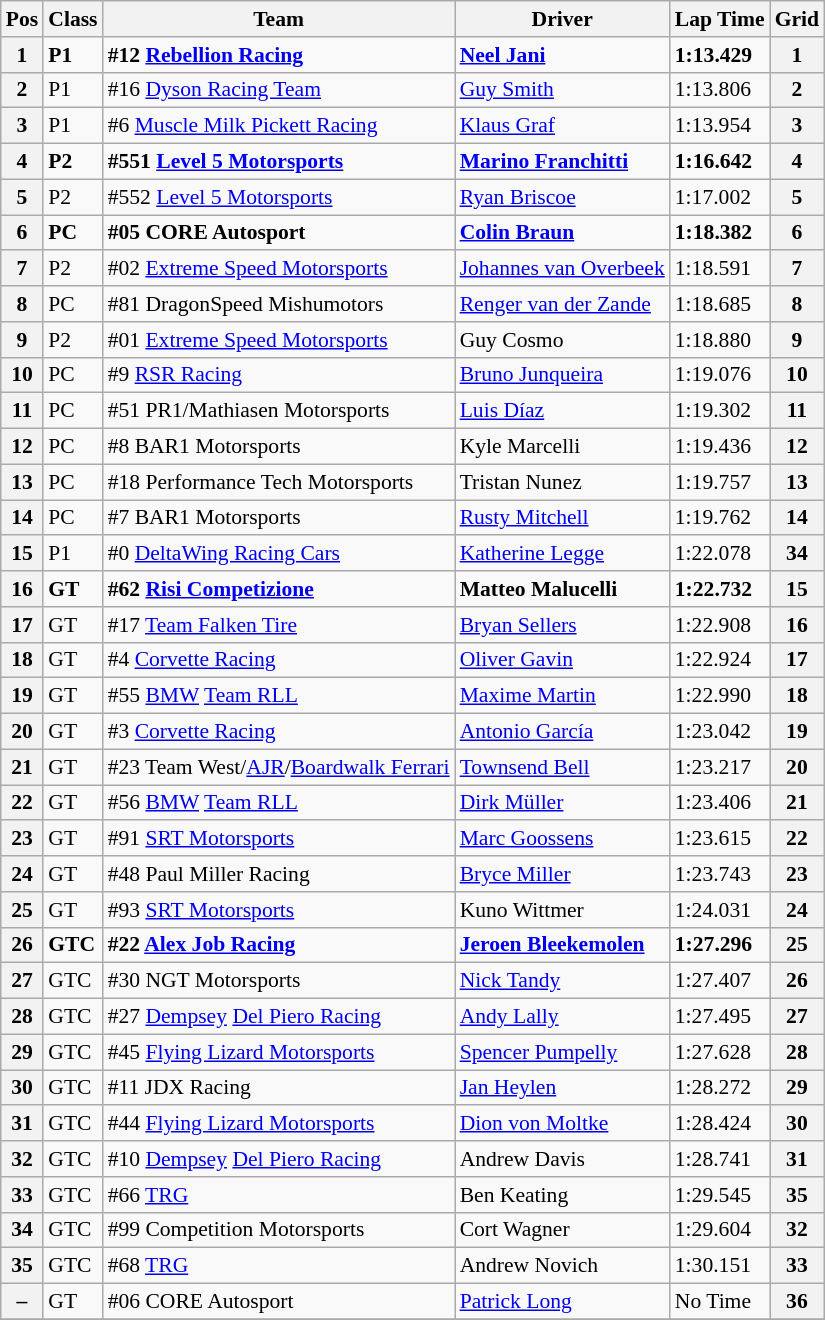<table class="wikitable" style="font-size: 90%;">
<tr>
<th>Pos</th>
<th>Class</th>
<th>Team</th>
<th>Driver</th>
<th>Lap Time</th>
<th>Grid</th>
</tr>
<tr style="font-weight:bold">
<th>1</th>
<td>P1</td>
<td>#12 <a href='#'>Rebellion Racing</a></td>
<td><a href='#'>Neel Jani</a></td>
<td>1:13.429</td>
<th>1</th>
</tr>
<tr>
<th>2</th>
<td>P1</td>
<td>#16 <a href='#'>Dyson Racing Team</a></td>
<td><a href='#'>Guy Smith</a></td>
<td>1:13.806</td>
<th>2</th>
</tr>
<tr>
<th>3</th>
<td>P1</td>
<td>#6 <a href='#'>Muscle Milk Pickett Racing</a></td>
<td><a href='#'>Klaus Graf</a></td>
<td>1:13.954</td>
<th>3</th>
</tr>
<tr style="font-weight:bold">
<th>4</th>
<td>P2</td>
<td>#551 <a href='#'>Level 5 Motorsports</a></td>
<td><a href='#'>Marino Franchitti</a></td>
<td>1:16.642</td>
<th>4</th>
</tr>
<tr>
<th>5</th>
<td>P2</td>
<td>#552 <a href='#'>Level 5 Motorsports</a></td>
<td><a href='#'>Ryan Briscoe</a></td>
<td>1:17.002</td>
<th>5</th>
</tr>
<tr style="font-weight:bold">
<th>6</th>
<td>PC</td>
<td>#05 CORE Autosport</td>
<td><a href='#'>Colin Braun</a></td>
<td>1:18.382</td>
<th>6</th>
</tr>
<tr>
<th>7</th>
<td>P2</td>
<td>#02 <a href='#'>Extreme Speed Motorsports</a></td>
<td><a href='#'>Johannes van Overbeek</a></td>
<td>1:18.591</td>
<th>7</th>
</tr>
<tr>
<th>8</th>
<td>PC</td>
<td>#81 DragonSpeed Mishumotors</td>
<td><a href='#'>Renger van der Zande</a></td>
<td>1:18.685</td>
<th>8</th>
</tr>
<tr>
<th>9</th>
<td>P2</td>
<td>#01 <a href='#'>Extreme Speed Motorsports</a></td>
<td>Guy Cosmo</td>
<td>1:18.880</td>
<th>9</th>
</tr>
<tr>
<th>10</th>
<td>PC</td>
<td>#9 <a href='#'>RSR Racing</a></td>
<td><a href='#'>Bruno Junqueira</a></td>
<td>1:19.076</td>
<th>10</th>
</tr>
<tr>
<th>11</th>
<td>PC</td>
<td>#51 PR1/Mathiasen Motorsports</td>
<td><a href='#'>Luis Díaz</a></td>
<td>1:19.302</td>
<th>11</th>
</tr>
<tr>
<th>12</th>
<td>PC</td>
<td>#8 BAR1 Motorsports</td>
<td>Kyle Marcelli</td>
<td>1:19.436</td>
<th>12</th>
</tr>
<tr>
<th>13</th>
<td>PC</td>
<td>#18 Performance Tech Motorsports</td>
<td>Tristan Nunez</td>
<td>1:19.757</td>
<th>13</th>
</tr>
<tr>
<th>14</th>
<td>PC</td>
<td>#7 BAR1 Motorsports</td>
<td><a href='#'>Rusty Mitchell</a></td>
<td>1:19.762</td>
<th>14</th>
</tr>
<tr>
<th>15</th>
<td>P1</td>
<td>#0 <a href='#'>DeltaWing Racing Cars</a></td>
<td><a href='#'>Katherine Legge</a></td>
<td>1:22.078</td>
<th>34</th>
</tr>
<tr style="font-weight:bold">
<th>16</th>
<td>GT</td>
<td>#62 <a href='#'>Risi Competizione</a></td>
<td>Matteo Malucelli</td>
<td>1:22.732</td>
<th>15</th>
</tr>
<tr>
<th>17</th>
<td>GT</td>
<td>#17 <a href='#'>Team Falken Tire</a></td>
<td><a href='#'>Bryan Sellers</a></td>
<td>1:22.908</td>
<th>16</th>
</tr>
<tr>
<th>18</th>
<td>GT</td>
<td>#4 <a href='#'>Corvette Racing</a></td>
<td><a href='#'>Oliver Gavin</a></td>
<td>1:22.924</td>
<th>17</th>
</tr>
<tr>
<th>19</th>
<td>GT</td>
<td>#55 <a href='#'>BMW</a> <a href='#'>Team RLL</a></td>
<td><a href='#'>Maxime Martin</a></td>
<td>1:22.990</td>
<th>18</th>
</tr>
<tr>
<th>20</th>
<td>GT</td>
<td>#3 <a href='#'>Corvette Racing</a></td>
<td><a href='#'>Antonio García</a></td>
<td>1:23.042</td>
<th>19</th>
</tr>
<tr>
<th>21</th>
<td>GT</td>
<td>#23 Team West/<a href='#'>AJR</a>/<a href='#'>Boardwalk Ferrari</a></td>
<td><a href='#'>Townsend Bell</a></td>
<td>1:23.217</td>
<th>20</th>
</tr>
<tr>
<th>22</th>
<td>GT</td>
<td>#56 <a href='#'>BMW</a> <a href='#'>Team RLL</a></td>
<td><a href='#'>Dirk Müller</a></td>
<td>1:23.406</td>
<th>21</th>
</tr>
<tr>
<th>23</th>
<td>GT</td>
<td>#91 <a href='#'>SRT Motorsports</a></td>
<td><a href='#'>Marc Goossens</a></td>
<td>1:23.615</td>
<th>22</th>
</tr>
<tr>
<th>24</th>
<td>GT</td>
<td>#48 Paul Miller Racing</td>
<td><a href='#'>Bryce Miller</a></td>
<td>1:23.743</td>
<th>23</th>
</tr>
<tr>
<th>25</th>
<td>GT</td>
<td>#93 <a href='#'>SRT Motorsports</a></td>
<td>Kuno Wittmer</td>
<td>1:24.031</td>
<th>24</th>
</tr>
<tr style="font-weight:bold">
<th>26</th>
<td>GTC</td>
<td>#22 <a href='#'>Alex Job Racing</a></td>
<td><a href='#'>Jeroen Bleekemolen</a></td>
<td>1:27.296</td>
<th>25</th>
</tr>
<tr>
<th>27</th>
<td>GTC</td>
<td>#30 NGT Motorsports</td>
<td><a href='#'>Nick Tandy</a></td>
<td>1:27.407</td>
<th>26</th>
</tr>
<tr>
<th>28</th>
<td>GTC</td>
<td>#27 <a href='#'>Dempsey</a> <a href='#'>Del Piero Racing</a></td>
<td><a href='#'>Andy Lally</a></td>
<td>1:27.495</td>
<th>27</th>
</tr>
<tr>
<th>29</th>
<td>GTC</td>
<td>#45 <a href='#'>Flying Lizard Motorsports</a></td>
<td><a href='#'>Spencer Pumpelly</a></td>
<td>1:27.628</td>
<th>28</th>
</tr>
<tr>
<th>30</th>
<td>GTC</td>
<td>#11 JDX Racing</td>
<td><a href='#'>Jan Heylen</a></td>
<td>1:28.272</td>
<th>29</th>
</tr>
<tr>
<th>31</th>
<td>GTC</td>
<td>#44 <a href='#'>Flying Lizard Motorsports</a></td>
<td><a href='#'>Dion von Moltke</a></td>
<td>1:28.424</td>
<th>30</th>
</tr>
<tr>
<th>32</th>
<td>GTC</td>
<td>#10 <a href='#'>Dempsey</a> <a href='#'>Del Piero Racing</a></td>
<td>Andrew Davis</td>
<td>1:28.741</td>
<th>31</th>
</tr>
<tr>
<th>33</th>
<td>GTC</td>
<td>#66 <a href='#'>TRG</a></td>
<td>Ben Keating</td>
<td>1:29.545</td>
<th>35</th>
</tr>
<tr>
<th>34</th>
<td>GTC</td>
<td>#99 Competition Motorsports</td>
<td>Cort Wagner</td>
<td>1:29.604</td>
<th>32</th>
</tr>
<tr>
<th>35</th>
<td>GTC</td>
<td>#68 <a href='#'>TRG</a></td>
<td>Andrew Novich</td>
<td>1:30.151</td>
<th>33</th>
</tr>
<tr>
<th>–</th>
<td>GT</td>
<td>#06 CORE Autosport</td>
<td><a href='#'>Patrick Long</a></td>
<td>No Time</td>
<th>36</th>
</tr>
<tr>
</tr>
</table>
